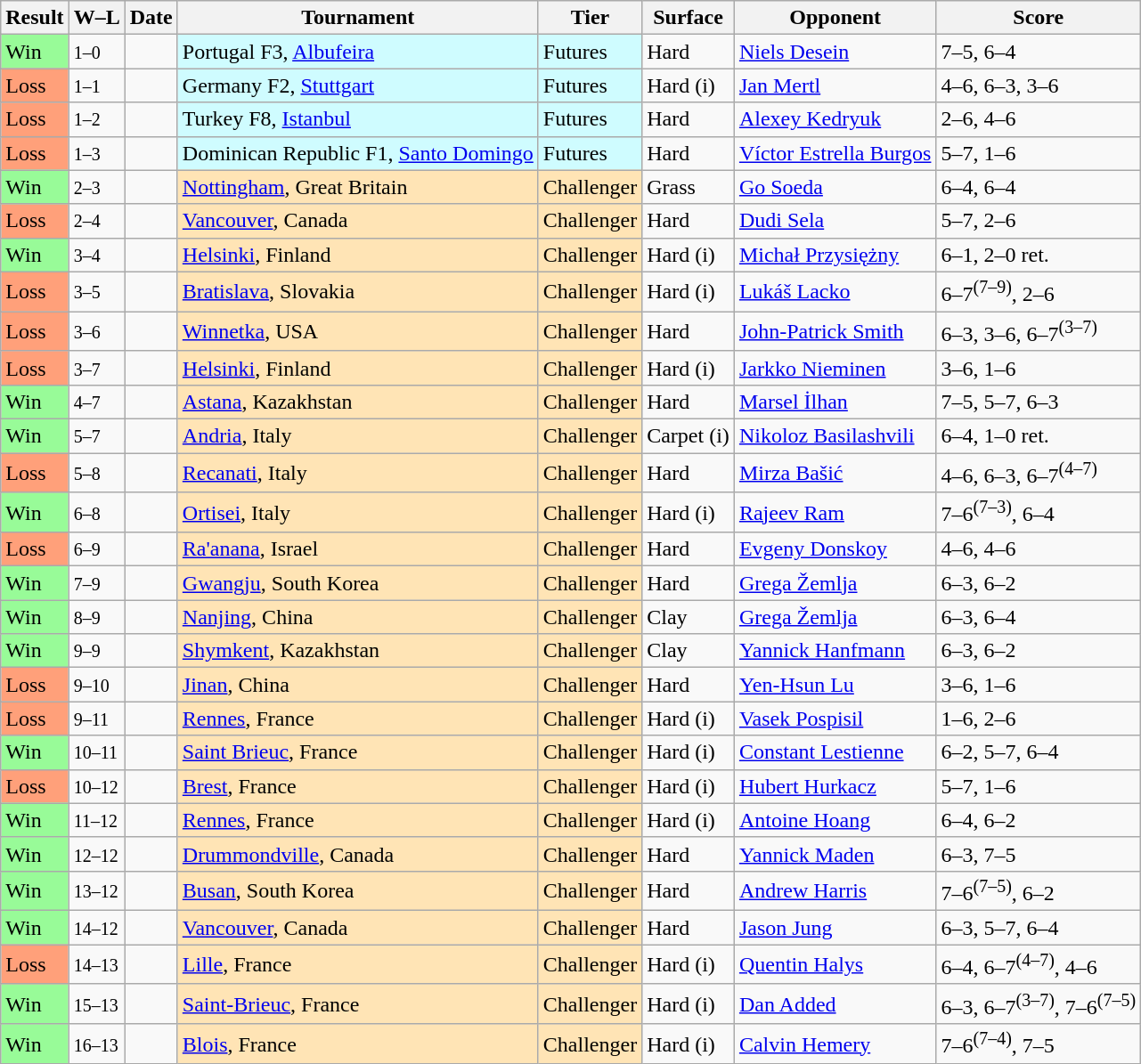<table class="sortable wikitable">
<tr>
<th>Result</th>
<th class="unsortable">W–L</th>
<th>Date</th>
<th>Tournament</th>
<th>Tier</th>
<th>Surface</th>
<th>Opponent</th>
<th class="unsortable">Score</th>
</tr>
<tr>
<td bgcolor="#98fb98">Win</td>
<td><small>1–0</small></td>
<td></td>
<td style="background:#cffcff;">Portugal F3, <a href='#'>Albufeira</a></td>
<td style="background:#cffcff;">Futures</td>
<td>Hard</td>
<td> <a href='#'>Niels Desein</a></td>
<td>7–5, 6–4</td>
</tr>
<tr>
<td bgcolor="#ffa07a">Loss</td>
<td><small>1–1</small></td>
<td></td>
<td style="background:#cffcff;">Germany F2, <a href='#'>Stuttgart</a></td>
<td style="background:#cffcff;">Futures</td>
<td>Hard (i)</td>
<td> <a href='#'>Jan Mertl</a></td>
<td>4–6, 6–3, 3–6</td>
</tr>
<tr>
<td bgcolor="#ffa07a">Loss</td>
<td><small>1–2</small></td>
<td></td>
<td style="background:#cffcff;">Turkey F8, <a href='#'>Istanbul</a></td>
<td style="background:#cffcff;">Futures</td>
<td>Hard</td>
<td> <a href='#'>Alexey Kedryuk</a></td>
<td>2–6, 4–6</td>
</tr>
<tr>
<td bgcolor="#ffa07a">Loss</td>
<td><small>1–3</small></td>
<td></td>
<td style="background:#cffcff;">Dominican Republic F1, <a href='#'>Santo Domingo</a></td>
<td style="background:#cffcff;">Futures</td>
<td>Hard</td>
<td> <a href='#'>Víctor Estrella Burgos</a></td>
<td>5–7, 1–6</td>
</tr>
<tr>
<td bgcolor="#98fb98">Win</td>
<td><small>2–3</small></td>
<td><a href='#'></a></td>
<td style="background:moccasin;"><a href='#'>Nottingham</a>, Great Britain</td>
<td style="background:moccasin;">Challenger</td>
<td>Grass</td>
<td> <a href='#'>Go Soeda</a></td>
<td>6–4, 6–4</td>
</tr>
<tr>
<td bgcolor="#ffa07a">Loss</td>
<td><small>2–4</small></td>
<td><a href='#'></a></td>
<td style="background:moccasin;"><a href='#'>Vancouver</a>, Canada</td>
<td style="background:moccasin;">Challenger</td>
<td>Hard</td>
<td> <a href='#'>Dudi Sela</a></td>
<td>5–7, 2–6</td>
</tr>
<tr>
<td bgcolor="#98fb98">Win</td>
<td><small>3–4</small></td>
<td><a href='#'></a></td>
<td style="background:moccasin;"><a href='#'>Helsinki</a>, Finland</td>
<td style="background:moccasin;">Challenger</td>
<td>Hard (i)</td>
<td> <a href='#'>Michał Przysiężny</a></td>
<td>6–1, 2–0 ret.</td>
</tr>
<tr>
<td bgcolor="#ffa07a">Loss</td>
<td><small>3–5</small></td>
<td><a href='#'></a></td>
<td style="background:moccasin;"><a href='#'>Bratislava</a>, Slovakia</td>
<td style="background:moccasin;">Challenger</td>
<td>Hard (i)</td>
<td> <a href='#'>Lukáš Lacko</a></td>
<td>6–7<sup>(7–9)</sup>, 2–6</td>
</tr>
<tr>
<td bgcolor="#ffa07a">Loss</td>
<td><small>3–6</small></td>
<td><a href='#'></a></td>
<td style="background:moccasin;"><a href='#'>Winnetka</a>, USA</td>
<td style="background:moccasin;">Challenger</td>
<td>Hard</td>
<td> <a href='#'>John-Patrick Smith</a></td>
<td>6–3, 3–6, 6–7<sup>(3–7)</sup></td>
</tr>
<tr>
<td bgcolor="#ffa07a">Loss</td>
<td><small>3–7</small></td>
<td><a href='#'></a></td>
<td style="background:moccasin;"><a href='#'>Helsinki</a>, Finland</td>
<td style="background:moccasin;">Challenger</td>
<td>Hard (i)</td>
<td> <a href='#'>Jarkko Nieminen</a></td>
<td>3–6, 1–6</td>
</tr>
<tr>
<td bgcolor="#98fb98">Win</td>
<td><small>4–7</small></td>
<td><a href='#'></a></td>
<td style="background:moccasin;"><a href='#'>Astana</a>, Kazakhstan</td>
<td style="background:moccasin;">Challenger</td>
<td>Hard</td>
<td> <a href='#'>Marsel İlhan</a></td>
<td>7–5, 5–7, 6–3</td>
</tr>
<tr>
<td bgcolor="#98fb98">Win</td>
<td><small>5–7</small></td>
<td><a href='#'></a></td>
<td style="background:moccasin;"><a href='#'>Andria</a>, Italy</td>
<td style="background:moccasin;">Challenger</td>
<td>Carpet (i)</td>
<td> <a href='#'>Nikoloz Basilashvili</a></td>
<td>6–4, 1–0 ret.</td>
</tr>
<tr>
<td bgcolor="#ffa07a">Loss</td>
<td><small>5–8</small></td>
<td><a href='#'></a></td>
<td style="background:moccasin;"><a href='#'>Recanati</a>, Italy</td>
<td style="background:moccasin;">Challenger</td>
<td>Hard</td>
<td> <a href='#'>Mirza Bašić</a></td>
<td>4–6, 6–3, 6–7<sup>(4–7)</sup></td>
</tr>
<tr>
<td bgcolor="#98fb98">Win</td>
<td><small>6–8</small></td>
<td><a href='#'></a></td>
<td style="background:moccasin;"><a href='#'>Ortisei</a>, Italy</td>
<td style="background:moccasin;">Challenger</td>
<td>Hard (i)</td>
<td> <a href='#'>Rajeev Ram</a></td>
<td>7–6<sup>(7–3)</sup>, 6–4</td>
</tr>
<tr>
<td bgcolor="#ffa07a">Loss</td>
<td><small>6–9</small></td>
<td><a href='#'></a></td>
<td style="background:moccasin;"><a href='#'>Ra'anana</a>, Israel</td>
<td style="background:moccasin;">Challenger</td>
<td>Hard</td>
<td> <a href='#'>Evgeny Donskoy</a></td>
<td>4–6, 4–6</td>
</tr>
<tr>
<td bgcolor="#98fb98">Win</td>
<td><small>7–9</small></td>
<td><a href='#'></a></td>
<td style="background:moccasin;"><a href='#'>Gwangju</a>, South Korea</td>
<td style="background:moccasin;">Challenger</td>
<td>Hard</td>
<td> <a href='#'>Grega Žemlja</a></td>
<td>6–3, 6–2</td>
</tr>
<tr>
<td bgcolor="#98fb98">Win</td>
<td><small>8–9</small></td>
<td><a href='#'></a></td>
<td style="background:moccasin;"><a href='#'>Nanjing</a>, China</td>
<td style="background:moccasin;">Challenger</td>
<td>Clay</td>
<td> <a href='#'>Grega Žemlja</a></td>
<td>6–3, 6–4</td>
</tr>
<tr>
<td bgcolor="#98fb98">Win</td>
<td><small>9–9</small></td>
<td><a href='#'></a></td>
<td style="background:moccasin;"><a href='#'>Shymkent</a>, Kazakhstan</td>
<td style="background:moccasin;">Challenger</td>
<td>Clay</td>
<td> <a href='#'>Yannick Hanfmann</a></td>
<td>6–3, 6–2</td>
</tr>
<tr>
<td bgcolor="#ffa07a">Loss</td>
<td><small>9–10</small></td>
<td><a href='#'></a></td>
<td style="background:moccasin;"><a href='#'>Jinan</a>, China</td>
<td style="background:moccasin;">Challenger</td>
<td>Hard</td>
<td> <a href='#'>Yen-Hsun Lu</a></td>
<td>3–6, 1–6</td>
</tr>
<tr>
<td bgcolor="#ffa07a">Loss</td>
<td><small>9–11</small></td>
<td><a href='#'></a></td>
<td style="background:moccasin;"><a href='#'>Rennes</a>, France</td>
<td style="background:moccasin;">Challenger</td>
<td>Hard (i)</td>
<td> <a href='#'>Vasek Pospisil</a></td>
<td>1–6, 2–6</td>
</tr>
<tr>
<td bgcolor="#98fb98">Win</td>
<td><small>10–11</small></td>
<td><a href='#'></a></td>
<td style="background:moccasin;"><a href='#'>Saint Brieuc</a>, France</td>
<td style="background:moccasin;">Challenger</td>
<td>Hard (i)</td>
<td> <a href='#'>Constant Lestienne</a></td>
<td>6–2, 5–7, 6–4</td>
</tr>
<tr>
<td bgcolor="#ffa07a">Loss</td>
<td><small>10–12</small></td>
<td><a href='#'></a></td>
<td style="background:moccasin;"><a href='#'>Brest</a>, France</td>
<td style="background:moccasin;">Challenger</td>
<td>Hard (i)</td>
<td> <a href='#'>Hubert Hurkacz</a></td>
<td>5–7, 1–6</td>
</tr>
<tr>
<td bgcolor="#98fb98">Win</td>
<td><small>11–12</small></td>
<td><a href='#'></a></td>
<td style="background:moccasin;"><a href='#'>Rennes</a>, France</td>
<td style="background:moccasin;">Challenger</td>
<td>Hard (i)</td>
<td> <a href='#'>Antoine Hoang</a></td>
<td>6–4, 6–2</td>
</tr>
<tr>
<td bgcolor="#98fb98">Win</td>
<td><small>12–12</small></td>
<td><a href='#'></a></td>
<td style="background:moccasin;"><a href='#'>Drummondville</a>, Canada</td>
<td style="background:moccasin;">Challenger</td>
<td>Hard</td>
<td> <a href='#'>Yannick Maden</a></td>
<td>6–3, 7–5</td>
</tr>
<tr>
<td bgcolor="#98fb98">Win</td>
<td><small>13–12</small></td>
<td><a href='#'></a></td>
<td style="background:moccasin;"><a href='#'>Busan</a>, South Korea</td>
<td style="background:moccasin;">Challenger</td>
<td>Hard</td>
<td> <a href='#'>Andrew Harris</a></td>
<td>7–6<sup>(7–5)</sup>, 6–2</td>
</tr>
<tr>
<td bgcolor="#98fb98">Win</td>
<td><small>14–12</small></td>
<td><a href='#'></a></td>
<td style="background:moccasin;"><a href='#'>Vancouver</a>, Canada</td>
<td style="background:moccasin;">Challenger</td>
<td>Hard</td>
<td> <a href='#'>Jason Jung</a></td>
<td>6–3, 5–7, 6–4</td>
</tr>
<tr>
<td bgcolor="#ffa07a">Loss</td>
<td><small>14–13</small></td>
<td><a href='#'></a></td>
<td style="background:moccasin;"><a href='#'>Lille</a>, France</td>
<td style="background:moccasin;">Challenger</td>
<td>Hard (i)</td>
<td> <a href='#'>Quentin Halys</a></td>
<td>6–4, 6–7<sup>(4–7)</sup>, 4–6</td>
</tr>
<tr>
<td bgcolor="#98fb98">Win</td>
<td><small>15–13</small></td>
<td><a href='#'></a></td>
<td style="background:moccasin;"><a href='#'>Saint-Brieuc</a>, France</td>
<td style="background:moccasin;">Challenger</td>
<td>Hard (i)</td>
<td> <a href='#'>Dan Added</a></td>
<td>6–3, 6–7<sup>(3–7)</sup>, 7–6<sup>(7–5)</sup></td>
</tr>
<tr>
<td bgcolor="#98fb98">Win</td>
<td><small>16–13</small></td>
<td><a href='#'></a></td>
<td style="background:moccasin;"><a href='#'>Blois</a>, France</td>
<td style="background:moccasin;">Challenger</td>
<td>Hard (i)</td>
<td> <a href='#'>Calvin Hemery</a></td>
<td>7–6<sup>(7–4)</sup>, 7–5</td>
</tr>
</table>
